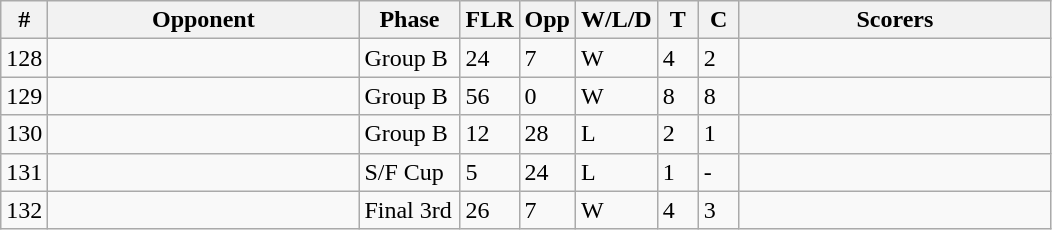<table class="wikitable sortable">
<tr>
<th width=10>#</th>
<th width=200>Opponent</th>
<th width=60>Phase</th>
<th width=30>FLR</th>
<th width=30>Opp</th>
<th width=45>W/L/D</th>
<th width=20>T</th>
<th width=20>C</th>
<th width=200>Scorers</th>
</tr>
<tr>
<td>128</td>
<td></td>
<td>Group B</td>
<td>24</td>
<td>7</td>
<td>W</td>
<td>4</td>
<td>2</td>
<td></td>
</tr>
<tr>
<td>129</td>
<td></td>
<td>Group B</td>
<td>56</td>
<td>0</td>
<td>W</td>
<td>8</td>
<td>8</td>
<td></td>
</tr>
<tr>
<td>130</td>
<td></td>
<td>Group B</td>
<td>12</td>
<td>28</td>
<td>L</td>
<td>2</td>
<td>1</td>
<td></td>
</tr>
<tr>
<td>131</td>
<td></td>
<td>S/F Cup</td>
<td>5</td>
<td>24</td>
<td>L</td>
<td>1</td>
<td>-</td>
<td></td>
</tr>
<tr>
<td>132</td>
<td></td>
<td>Final 3rd</td>
<td>26</td>
<td>7</td>
<td>W</td>
<td>4</td>
<td>3</td>
<td></td>
</tr>
</table>
